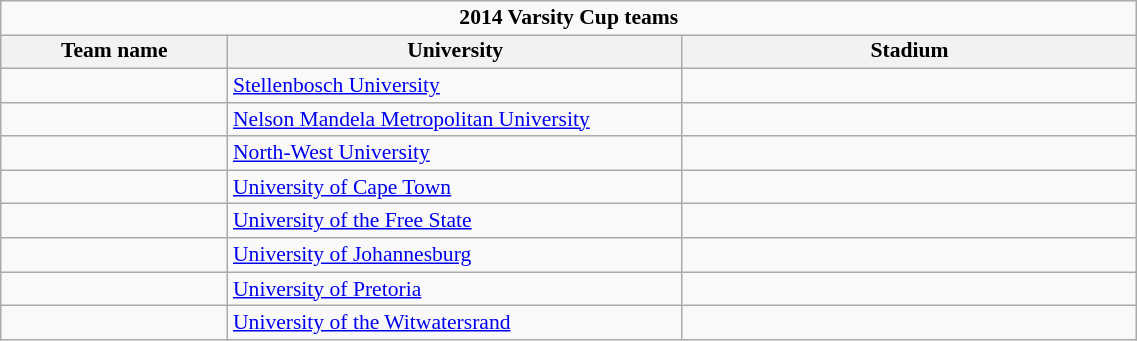<table class="wikitable" style="text-align:left; line-height:110%; font-size:90%; width:60%;">
<tr>
<td colspan=4 align=center><strong>2014 Varsity Cup teams</strong></td>
</tr>
<tr>
<th width="20%">Team name</th>
<th width="40%">University</th>
<th width="40%">Stadium</th>
</tr>
<tr>
<td></td>
<td><a href='#'>Stellenbosch University</a></td>
<td></td>
</tr>
<tr>
<td></td>
<td><a href='#'>Nelson Mandela Metropolitan University</a></td>
<td></td>
</tr>
<tr>
<td></td>
<td><a href='#'>North-West University</a></td>
<td></td>
</tr>
<tr>
<td></td>
<td><a href='#'>University of Cape Town</a></td>
<td></td>
</tr>
<tr>
<td></td>
<td><a href='#'>University of the Free State</a></td>
<td></td>
</tr>
<tr>
<td></td>
<td><a href='#'>University of Johannesburg</a></td>
<td></td>
</tr>
<tr>
<td></td>
<td><a href='#'>University of Pretoria</a></td>
<td></td>
</tr>
<tr>
<td></td>
<td><a href='#'>University of the Witwatersrand</a></td>
<td></td>
</tr>
</table>
